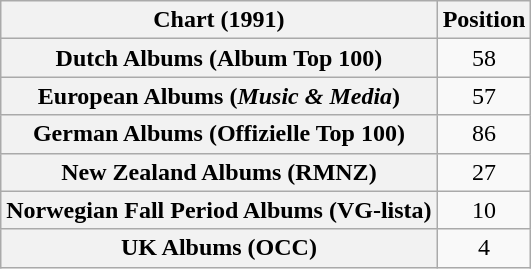<table class="wikitable sortable plainrowheaders" style="text-align:center">
<tr>
<th scope="col">Chart (1991)</th>
<th scope="col">Position</th>
</tr>
<tr>
<th scope="row">Dutch Albums (Album Top 100)</th>
<td>58</td>
</tr>
<tr>
<th scope="row">European Albums (<em>Music & Media</em>)</th>
<td>57</td>
</tr>
<tr>
<th scope="row">German Albums (Offizielle Top 100)</th>
<td>86</td>
</tr>
<tr>
<th scope="row">New Zealand Albums (RMNZ)</th>
<td>27</td>
</tr>
<tr>
<th scope="row">Norwegian Fall Period Albums (VG-lista)</th>
<td>10</td>
</tr>
<tr>
<th scope="row">UK Albums (OCC)</th>
<td>4</td>
</tr>
</table>
